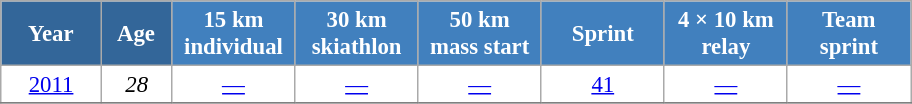<table class="wikitable" style="font-size:95%; text-align:center; border:grey solid 1px; border-collapse:collapse; background:#ffffff;">
<tr>
<th style="background-color:#369; color:white; width:60px;"> Year </th>
<th style="background-color:#369; color:white; width:40px;"> Age </th>
<th style="background-color:#4180be; color:white; width:75px;"> 15 km <br> individual </th>
<th style="background-color:#4180be; color:white; width:75px;"> 30 km <br> skiathlon </th>
<th style="background-color:#4180be; color:white; width:75px;"> 50 km <br> mass start </th>
<th style="background-color:#4180be; color:white; width:75px;"> Sprint </th>
<th style="background-color:#4180be; color:white; width:75px;"> 4 × 10 km <br> relay </th>
<th style="background-color:#4180be; color:white; width:75px;"> Team <br> sprint </th>
</tr>
<tr>
<td><a href='#'>2011</a></td>
<td><em>28</em></td>
<td><a href='#'>—</a></td>
<td><a href='#'>—</a></td>
<td><a href='#'>—</a></td>
<td><a href='#'>41</a></td>
<td><a href='#'>—</a></td>
<td><a href='#'>—</a></td>
</tr>
<tr>
</tr>
</table>
